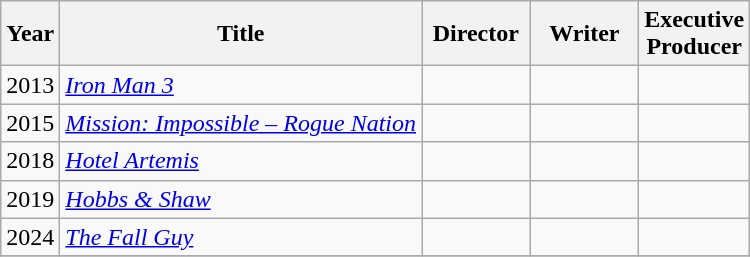<table class="wikitable">
<tr>
<th>Year</th>
<th>Title</th>
<th width=65>Director</th>
<th width=65>Writer</th>
<th width=65>Executive<br>Producer</th>
</tr>
<tr>
<td>2013</td>
<td><em><a href='#'>Iron Man 3</a></em></td>
<td></td>
<td></td>
<td></td>
</tr>
<tr>
<td>2015</td>
<td><em><a href='#'>Mission: Impossible – Rogue Nation</a></em></td>
<td></td>
<td></td>
<td></td>
</tr>
<tr>
<td>2018</td>
<td><em><a href='#'>Hotel Artemis</a></em></td>
<td></td>
<td></td>
<td></td>
</tr>
<tr>
<td>2019</td>
<td><em><a href='#'>Hobbs & Shaw</a></em></td>
<td></td>
<td></td>
<td></td>
</tr>
<tr>
<td>2024</td>
<td><em><a href='#'>The Fall Guy</a></em></td>
<td></td>
<td></td>
<td></td>
</tr>
<tr>
</tr>
</table>
